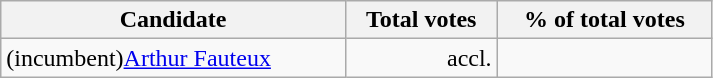<table class="wikitable" width="475">
<tr>
<th align="left">Candidate</th>
<th align="right">Total votes</th>
<th align="right">% of total votes</th>
</tr>
<tr>
<td align="left">(incumbent)<a href='#'>Arthur Fauteux</a></td>
<td align="right">accl.</td>
<td align="right"></td>
</tr>
</table>
